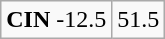<table class="wikitable" style="margin-right: auto; margin-right: auto; border: none;">
<tr align="center">
</tr>
<tr align="center">
<td><strong>CIN</strong> -12.5</td>
<td>51.5</td>
</tr>
</table>
